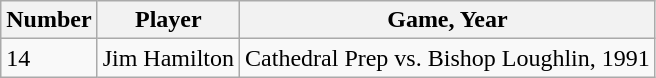<table class="wikitable">
<tr>
<th>Number</th>
<th>Player</th>
<th>Game, Year</th>
</tr>
<tr>
<td>14</td>
<td>Jim Hamilton</td>
<td>Cathedral Prep vs. Bishop Loughlin, 1991</td>
</tr>
</table>
